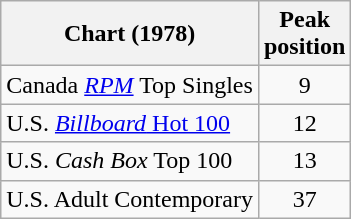<table class="wikitable">
<tr>
<th>Chart (1978)</th>
<th>Peak<br>position</th>
</tr>
<tr>
<td>Canada <a href='#'><em>RPM</em></a> Top Singles</td>
<td style="text-align:center;">9</td>
</tr>
<tr>
<td>U.S. <a href='#'><em>Billboard</em> Hot 100</a></td>
<td style="text-align:center;">12</td>
</tr>
<tr>
<td>U.S. <em>Cash Box</em> Top 100</td>
<td style="text-align:center;">13</td>
</tr>
<tr>
<td>U.S. Adult Contemporary</td>
<td style="text-align:center;">37</td>
</tr>
</table>
